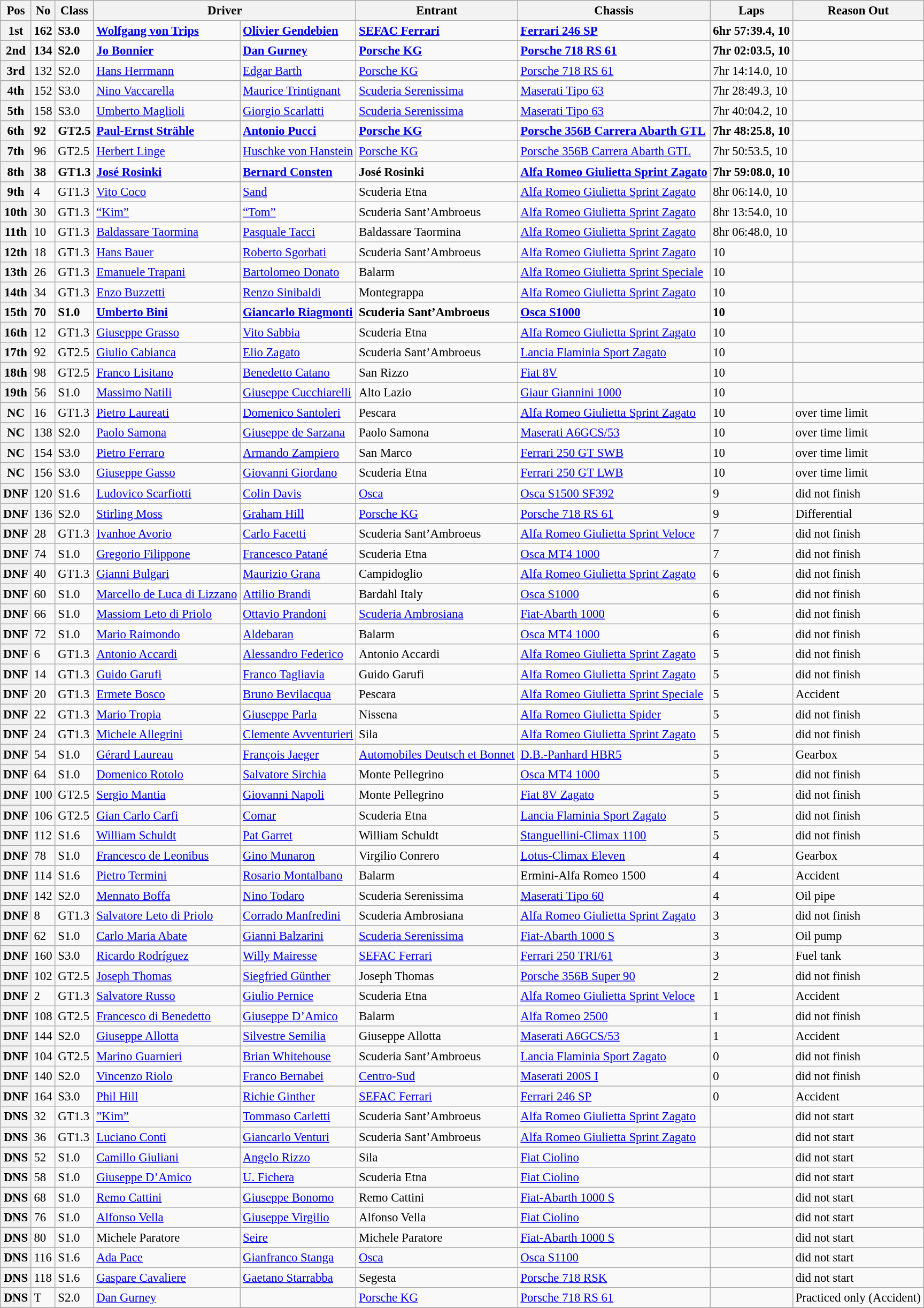<table class="wikitable" style="font-size: 95%;">
<tr>
<th>Pos</th>
<th>No</th>
<th>Class</th>
<th colspan=2>Driver</th>
<th>Entrant</th>
<th>Chassis</th>
<th>Laps</th>
<th>Reason Out</th>
</tr>
<tr>
<th><strong>1st</strong></th>
<td><strong>162</strong></td>
<td><strong>S3.0</strong></td>
<td> <strong><a href='#'>Wolfgang von Trips</a></strong></td>
<td> <strong><a href='#'>Olivier Gendebien</a></strong></td>
<td><strong><a href='#'>SEFAC Ferrari</a></strong></td>
<td><strong><a href='#'>Ferrari 246 SP</a></strong></td>
<td><strong>6hr 57:39.4, 10</strong></td>
<td></td>
</tr>
<tr>
<th><strong>2nd</strong></th>
<td><strong>134</strong></td>
<td><strong>S2.0</strong></td>
<td> <strong><a href='#'>Jo Bonnier</a></strong></td>
<td> <strong><a href='#'>Dan Gurney</a></strong></td>
<td><strong><a href='#'>Porsche KG</a></strong></td>
<td><strong><a href='#'>Porsche 718 RS 61</a></strong></td>
<td><strong>7hr 02:03.5, 10</strong></td>
<td></td>
</tr>
<tr>
<th>3rd</th>
<td>132</td>
<td>S2.0</td>
<td> <a href='#'>Hans Herrmann</a></td>
<td> <a href='#'>Edgar Barth</a></td>
<td><a href='#'>Porsche KG</a></td>
<td><a href='#'>Porsche 718 RS 61</a></td>
<td>7hr 14:14.0, 10</td>
<td></td>
</tr>
<tr>
<th>4th</th>
<td>152</td>
<td>S3.0</td>
<td> <a href='#'>Nino Vaccarella</a></td>
<td> <a href='#'>Maurice Trintignant</a></td>
<td><a href='#'>Scuderia Serenissima</a></td>
<td><a href='#'>Maserati Tipo 63</a></td>
<td>7hr 28:49.3, 10</td>
<td></td>
</tr>
<tr>
<th>5th</th>
<td>158</td>
<td>S3.0</td>
<td> <a href='#'>Umberto Maglioli</a></td>
<td> <a href='#'>Giorgio Scarlatti</a></td>
<td><a href='#'>Scuderia Serenissima</a></td>
<td><a href='#'>Maserati Tipo 63</a></td>
<td>7hr 40:04.2, 10</td>
<td></td>
</tr>
<tr>
<th><strong>6th</strong></th>
<td><strong>92</strong></td>
<td><strong>GT2.5</strong></td>
<td> <strong><a href='#'>Paul-Ernst Strähle</a></strong></td>
<td> <strong><a href='#'>Antonio Pucci</a></strong></td>
<td><strong><a href='#'>Porsche KG</a></strong></td>
<td><strong><a href='#'>Porsche 356B Carrera Abarth GTL</a></strong></td>
<td><strong>7hr 48:25.8, 10</strong></td>
<td></td>
</tr>
<tr>
<th>7th</th>
<td>96</td>
<td>GT2.5</td>
<td> <a href='#'>Herbert Linge</a></td>
<td> <a href='#'>Huschke von Hanstein</a></td>
<td><a href='#'>Porsche KG</a></td>
<td><a href='#'>Porsche 356B Carrera Abarth GTL</a></td>
<td>7hr 50:53.5, 10</td>
<td></td>
</tr>
<tr>
<th><strong>8th</strong></th>
<td><strong>38</strong></td>
<td><strong>GT1.3</strong></td>
<td> <strong><a href='#'>José Rosinki</a></strong></td>
<td> <strong><a href='#'>Bernard Consten</a></strong></td>
<td><strong>José Rosinki</strong></td>
<td><strong><a href='#'>Alfa Romeo Giulietta Sprint Zagato</a></strong></td>
<td><strong>7hr 59:08.0, 10</strong></td>
<td></td>
</tr>
<tr>
<th>9th</th>
<td>4</td>
<td>GT1.3</td>
<td> <a href='#'>Vito Coco</a></td>
<td> <a href='#'>Sand</a></td>
<td>Scuderia Etna</td>
<td><a href='#'>Alfa Romeo Giulietta Sprint Zagato</a></td>
<td>8hr 06:14.0, 10</td>
<td></td>
</tr>
<tr>
<th>10th</th>
<td>30</td>
<td>GT1.3</td>
<td> <a href='#'>“Kim”</a></td>
<td> <a href='#'>“Tom”</a></td>
<td>Scuderia Sant’Ambroeus</td>
<td><a href='#'>Alfa Romeo Giulietta Sprint Zagato</a></td>
<td>8hr 13:54.0, 10</td>
<td></td>
</tr>
<tr>
<th>11th</th>
<td>10</td>
<td>GT1.3</td>
<td> <a href='#'>Baldassare Taormina</a></td>
<td> <a href='#'>Pasquale Tacci</a></td>
<td>Baldassare Taormina</td>
<td><a href='#'>Alfa Romeo Giulietta Sprint Zagato</a></td>
<td>8hr 06:48.0, 10</td>
<td></td>
</tr>
<tr>
<th>12th</th>
<td>18</td>
<td>GT1.3</td>
<td> <a href='#'>Hans Bauer</a></td>
<td> <a href='#'>Roberto Sgorbati</a></td>
<td>Scuderia Sant’Ambroeus</td>
<td><a href='#'>Alfa Romeo Giulietta Sprint Zagato</a></td>
<td>10</td>
<td></td>
</tr>
<tr>
<th>13th</th>
<td>26</td>
<td>GT1.3</td>
<td> <a href='#'>Emanuele Trapani</a></td>
<td> <a href='#'>Bartolomeo Donato</a></td>
<td>Balarm</td>
<td><a href='#'>Alfa Romeo Giulietta Sprint Speciale</a></td>
<td>10</td>
<td></td>
</tr>
<tr>
<th>14th</th>
<td>34</td>
<td>GT1.3</td>
<td> <a href='#'>Enzo Buzzetti</a></td>
<td> <a href='#'>Renzo Sinibaldi</a></td>
<td>Montegrappa</td>
<td><a href='#'>Alfa Romeo Giulietta Sprint Zagato</a></td>
<td>10</td>
<td></td>
</tr>
<tr>
<th><strong>15th</strong></th>
<td><strong>70</strong></td>
<td><strong>S1.0</strong></td>
<td> <strong><a href='#'>Umberto Bini</a></strong></td>
<td> <strong><a href='#'>Giancarlo Riagmonti</a></strong></td>
<td><strong>Scuderia Sant’Ambroeus</strong></td>
<td><strong><a href='#'>Osca S1000</a></strong></td>
<td><strong>10</strong></td>
<td></td>
</tr>
<tr>
<th>16th</th>
<td>12</td>
<td>GT1.3</td>
<td> <a href='#'>Giuseppe Grasso</a></td>
<td> <a href='#'>Vito Sabbia</a></td>
<td>Scuderia Etna</td>
<td><a href='#'>Alfa Romeo Giulietta Sprint Zagato</a></td>
<td>10</td>
<td></td>
</tr>
<tr>
<th>17th</th>
<td>92</td>
<td>GT2.5</td>
<td> <a href='#'>Giulio Cabianca</a></td>
<td> <a href='#'>Elio Zagato</a></td>
<td>Scuderia Sant’Ambroeus</td>
<td><a href='#'>Lancia Flaminia Sport Zagato</a></td>
<td>10</td>
<td></td>
</tr>
<tr>
<th>18th</th>
<td>98</td>
<td>GT2.5</td>
<td> <a href='#'>Franco Lisitano</a></td>
<td> <a href='#'>Benedetto Catano</a></td>
<td>San Rizzo</td>
<td><a href='#'>Fiat 8V</a></td>
<td>10</td>
<td></td>
</tr>
<tr>
<th>19th</th>
<td>56</td>
<td>S1.0</td>
<td> <a href='#'>Massimo Natili</a></td>
<td> <a href='#'>Giuseppe Cucchiarelli</a></td>
<td>Alto Lazio</td>
<td><a href='#'>Giaur Giannini 1000</a></td>
<td>10</td>
<td></td>
</tr>
<tr>
<th>NC</th>
<td>16</td>
<td>GT1.3</td>
<td> <a href='#'>Pietro Laureati</a></td>
<td> <a href='#'>Domenico Santoleri</a></td>
<td>Pescara</td>
<td><a href='#'>Alfa Romeo Giulietta Sprint Zagato</a></td>
<td>10</td>
<td>over time limit</td>
</tr>
<tr>
<th>NC</th>
<td>138</td>
<td>S2.0</td>
<td> <a href='#'>Paolo Samona</a></td>
<td> <a href='#'>Giuseppe de Sarzana</a></td>
<td>Paolo Samona</td>
<td><a href='#'>Maserati A6GCS/53</a></td>
<td>10</td>
<td>over time limit</td>
</tr>
<tr>
<th>NC</th>
<td>154</td>
<td>S3.0</td>
<td> <a href='#'>Pietro Ferraro</a></td>
<td> <a href='#'>Armando Zampiero</a></td>
<td>San Marco</td>
<td><a href='#'>Ferrari 250 GT SWB</a></td>
<td>10</td>
<td>over time limit</td>
</tr>
<tr>
<th>NC</th>
<td>156</td>
<td>S3.0</td>
<td> <a href='#'>Giuseppe Gasso</a></td>
<td> <a href='#'>Giovanni Giordano</a></td>
<td>Scuderia Etna</td>
<td><a href='#'>Ferrari 250 GT LWB</a></td>
<td>10</td>
<td>over time limit</td>
</tr>
<tr>
<th>DNF</th>
<td>120</td>
<td>S1.6</td>
<td> <a href='#'>Ludovico Scarfiotti</a></td>
<td> <a href='#'>Colin Davis</a></td>
<td><a href='#'>Osca</a></td>
<td><a href='#'>Osca S1500 SF392</a></td>
<td>9</td>
<td>did not finish</td>
</tr>
<tr>
<th>DNF</th>
<td>136</td>
<td>S2.0</td>
<td> <a href='#'>Stirling Moss</a></td>
<td> <a href='#'>Graham Hill</a></td>
<td><a href='#'>Porsche KG</a></td>
<td><a href='#'>Porsche 718 RS 61</a></td>
<td>9</td>
<td>Differential</td>
</tr>
<tr>
<th>DNF</th>
<td>28</td>
<td>GT1.3</td>
<td> <a href='#'>Ivanhoe Avorio</a></td>
<td> <a href='#'>Carlo Facetti</a></td>
<td>Scuderia Sant’Ambroeus</td>
<td><a href='#'>Alfa Romeo Giulietta Sprint Veloce</a></td>
<td>7</td>
<td>did not finish</td>
</tr>
<tr>
<th>DNF</th>
<td>74</td>
<td>S1.0</td>
<td> <a href='#'>Gregorio Filippone</a></td>
<td> <a href='#'>Francesco Patané</a></td>
<td>Scuderia Etna</td>
<td><a href='#'>Osca MT4 1000</a></td>
<td>7</td>
<td>did not finish</td>
</tr>
<tr>
<th>DNF</th>
<td>40</td>
<td>GT1.3</td>
<td> <a href='#'>Gianni Bulgari</a></td>
<td> <a href='#'>Maurizio Grana</a></td>
<td>Campidoglio</td>
<td><a href='#'>Alfa Romeo Giulietta Sprint Zagato</a></td>
<td>6</td>
<td>did not finish</td>
</tr>
<tr>
<th>DNF</th>
<td>60</td>
<td>S1.0</td>
<td> <a href='#'>Marcello de Luca di Lizzano</a></td>
<td> <a href='#'>Attilio Brandi</a></td>
<td>Bardahl Italy</td>
<td><a href='#'>Osca S1000</a></td>
<td>6</td>
<td>did not finish</td>
</tr>
<tr>
<th>DNF</th>
<td>66</td>
<td>S1.0</td>
<td> <a href='#'>Massiom Leto di Priolo</a></td>
<td> <a href='#'>Ottavio Prandoni</a></td>
<td><a href='#'>Scuderia Ambrosiana</a></td>
<td><a href='#'>Fiat-Abarth 1000</a></td>
<td>6</td>
<td>did not finish</td>
</tr>
<tr>
<th>DNF</th>
<td>72</td>
<td>S1.0</td>
<td> <a href='#'>Mario Raimondo</a></td>
<td> <a href='#'>Aldebaran</a></td>
<td>Balarm</td>
<td><a href='#'>Osca MT4 1000</a></td>
<td>6</td>
<td>did not finish</td>
</tr>
<tr>
<th>DNF</th>
<td>6</td>
<td>GT1.3</td>
<td> <a href='#'>Antonio Accardi</a></td>
<td> <a href='#'>Alessandro Federico</a></td>
<td>Antonio Accardi</td>
<td><a href='#'>Alfa Romeo Giulietta Sprint Zagato</a></td>
<td>5</td>
<td>did not finish</td>
</tr>
<tr>
<th>DNF</th>
<td>14</td>
<td>GT1.3</td>
<td> <a href='#'>Guido Garufi</a></td>
<td> <a href='#'>Franco Tagliavia</a></td>
<td>Guido Garufi</td>
<td><a href='#'>Alfa Romeo Giulietta Sprint Zagato</a></td>
<td>5</td>
<td>did not finish</td>
</tr>
<tr>
<th>DNF</th>
<td>20</td>
<td>GT1.3</td>
<td> <a href='#'>Ermete Bosco</a></td>
<td> <a href='#'>Bruno Bevilacqua</a></td>
<td>Pescara</td>
<td><a href='#'>Alfa Romeo Giulietta Sprint Speciale</a></td>
<td>5</td>
<td>Accident</td>
</tr>
<tr>
<th>DNF</th>
<td>22</td>
<td>GT1.3</td>
<td> <a href='#'>Mario Tropia</a></td>
<td> <a href='#'>Giuseppe Parla</a></td>
<td>Nissena</td>
<td><a href='#'>Alfa Romeo Giulietta Spider</a></td>
<td>5</td>
<td>did not finish</td>
</tr>
<tr>
<th>DNF</th>
<td>24</td>
<td>GT1.3</td>
<td> <a href='#'>Michele Allegrini</a></td>
<td> <a href='#'>Clemente Avventurieri</a></td>
<td>Sila</td>
<td><a href='#'>Alfa Romeo Giulietta Sprint Zagato</a></td>
<td>5</td>
<td>did not finish</td>
</tr>
<tr>
<th>DNF</th>
<td>54</td>
<td>S1.0</td>
<td> <a href='#'>Gérard Laureau</a></td>
<td> <a href='#'>François Jaeger</a></td>
<td><a href='#'>Automobiles Deutsch et Bonnet</a></td>
<td><a href='#'>D.B.-Panhard HBR5</a></td>
<td>5</td>
<td>Gearbox</td>
</tr>
<tr>
<th>DNF</th>
<td>64</td>
<td>S1.0</td>
<td> <a href='#'>Domenico Rotolo</a></td>
<td> <a href='#'>Salvatore Sirchia</a></td>
<td>Monte Pellegrino</td>
<td><a href='#'>Osca MT4 1000</a></td>
<td>5</td>
<td>did not finish</td>
</tr>
<tr>
<th>DNF</th>
<td>100</td>
<td>GT2.5</td>
<td> <a href='#'>Sergio Mantia</a></td>
<td> <a href='#'>Giovanni Napoli</a></td>
<td>Monte Pellegrino</td>
<td><a href='#'>Fiat 8V Zagato</a></td>
<td>5</td>
<td>did not finish</td>
</tr>
<tr>
<th>DNF</th>
<td>106</td>
<td>GT2.5</td>
<td> <a href='#'>Gian Carlo Carfi</a></td>
<td> <a href='#'>Comar</a></td>
<td>Scuderia Etna</td>
<td><a href='#'>Lancia Flaminia Sport Zagato</a></td>
<td>5</td>
<td>did not finish</td>
</tr>
<tr>
<th>DNF</th>
<td>112</td>
<td>S1.6</td>
<td> <a href='#'>William Schuldt</a></td>
<td> <a href='#'>Pat Garret</a></td>
<td>William Schuldt</td>
<td><a href='#'>Stanguellini-Climax 1100</a></td>
<td>5</td>
<td>did not finish</td>
</tr>
<tr>
<th>DNF</th>
<td>78</td>
<td>S1.0</td>
<td> <a href='#'>Francesco de Leonibus</a></td>
<td> <a href='#'>Gino Munaron</a></td>
<td>Virgilio Conrero</td>
<td><a href='#'>Lotus-Climax Eleven</a></td>
<td>4</td>
<td>Gearbox</td>
</tr>
<tr>
<th>DNF</th>
<td>114</td>
<td>S1.6</td>
<td> <a href='#'>Pietro Termini</a></td>
<td> <a href='#'>Rosario Montalbano</a></td>
<td>Balarm</td>
<td>Ermini-Alfa Romeo 1500</td>
<td>4</td>
<td>Accident</td>
</tr>
<tr>
<th>DNF</th>
<td>142</td>
<td>S2.0</td>
<td> <a href='#'>Mennato Boffa</a></td>
<td> <a href='#'>Nino Todaro</a></td>
<td>Scuderia Serenissima</td>
<td><a href='#'>Maserati Tipo 60</a></td>
<td>4</td>
<td>Oil pipe</td>
</tr>
<tr>
<th>DNF</th>
<td>8</td>
<td>GT1.3</td>
<td> <a href='#'>Salvatore Leto di Priolo</a></td>
<td> <a href='#'>Corrado Manfredini</a></td>
<td>Scuderia Ambrosiana</td>
<td><a href='#'>Alfa Romeo Giulietta Sprint Zagato</a></td>
<td>3</td>
<td>did not finish</td>
</tr>
<tr>
<th>DNF</th>
<td>62</td>
<td>S1.0</td>
<td> <a href='#'>Carlo Maria Abate</a></td>
<td> <a href='#'>Gianni Balzarini</a></td>
<td><a href='#'>Scuderia Serenissima</a></td>
<td><a href='#'>Fiat-Abarth 1000 S</a></td>
<td>3</td>
<td>Oil pump</td>
</tr>
<tr>
<th>DNF</th>
<td>160</td>
<td>S3.0</td>
<td> <a href='#'>Ricardo Rodríguez</a></td>
<td> <a href='#'>Willy Mairesse</a></td>
<td><a href='#'>SEFAC Ferrari</a></td>
<td><a href='#'>Ferrari 250 TRI/61</a></td>
<td>3</td>
<td>Fuel tank</td>
</tr>
<tr>
<th>DNF</th>
<td>102</td>
<td>GT2.5</td>
<td> <a href='#'>Joseph Thomas</a></td>
<td> <a href='#'>Siegfried Günther</a></td>
<td>Joseph Thomas</td>
<td><a href='#'>Porsche 356B Super 90</a></td>
<td>2</td>
<td>did not finish</td>
</tr>
<tr>
<th>DNF</th>
<td>2</td>
<td>GT1.3</td>
<td> <a href='#'>Salvatore Russo</a></td>
<td> <a href='#'>Giulio Pernice</a></td>
<td>Scuderia Etna</td>
<td><a href='#'>Alfa Romeo Giulietta Sprint Veloce</a></td>
<td>1</td>
<td>Accident</td>
</tr>
<tr>
<th>DNF</th>
<td>108</td>
<td>GT2.5</td>
<td> <a href='#'>Francesco di Benedetto</a></td>
<td> <a href='#'>Giuseppe D’Amico</a></td>
<td>Balarm</td>
<td><a href='#'>Alfa Romeo 2500</a></td>
<td>1</td>
<td>did not finish</td>
</tr>
<tr>
<th>DNF</th>
<td>144</td>
<td>S2.0</td>
<td> <a href='#'>Giuseppe Allotta</a></td>
<td> <a href='#'>Silvestre Semilia</a></td>
<td>Giuseppe Allotta</td>
<td><a href='#'>Maserati A6GCS/53</a></td>
<td>1</td>
<td>Accident</td>
</tr>
<tr>
<th>DNF</th>
<td>104</td>
<td>GT2.5</td>
<td> <a href='#'>Marino Guarnieri</a></td>
<td> <a href='#'>Brian Whitehouse</a></td>
<td>Scuderia Sant’Ambroeus</td>
<td><a href='#'>Lancia Flaminia Sport Zagato</a></td>
<td>0</td>
<td>did not finish</td>
</tr>
<tr>
<th>DNF</th>
<td>140</td>
<td>S2.0</td>
<td> <a href='#'>Vincenzo Riolo</a></td>
<td> <a href='#'>Franco Bernabei</a></td>
<td><a href='#'>Centro-Sud</a></td>
<td><a href='#'>Maserati 200S I</a></td>
<td>0</td>
<td>did not finish</td>
</tr>
<tr>
<th>DNF</th>
<td>164</td>
<td>S3.0</td>
<td> <a href='#'>Phil Hill</a></td>
<td> <a href='#'>Richie Ginther</a></td>
<td><a href='#'>SEFAC Ferrari</a></td>
<td><a href='#'>Ferrari 246 SP</a></td>
<td>0</td>
<td>Accident</td>
</tr>
<tr>
<th>DNS</th>
<td>32</td>
<td>GT1.3</td>
<td> <a href='#'>”Kim”</a></td>
<td> <a href='#'>Tommaso Carletti</a></td>
<td>Scuderia Sant’Ambroeus</td>
<td><a href='#'>Alfa Romeo Giulietta Sprint Zagato</a></td>
<td></td>
<td>did not start</td>
</tr>
<tr>
<th>DNS</th>
<td>36</td>
<td>GT1.3</td>
<td> <a href='#'>Luciano Conti</a></td>
<td> <a href='#'>Giancarlo Venturi</a></td>
<td>Scuderia Sant’Ambroeus</td>
<td><a href='#'>Alfa Romeo Giulietta Sprint Zagato</a></td>
<td></td>
<td>did not start</td>
</tr>
<tr>
<th>DNS</th>
<td>52</td>
<td>S1.0</td>
<td> <a href='#'>Camillo Giuliani</a></td>
<td> <a href='#'>Angelo Rizzo</a></td>
<td>Sila</td>
<td><a href='#'>Fiat Ciolino</a></td>
<td></td>
<td>did not start</td>
</tr>
<tr>
<th>DNS</th>
<td>58</td>
<td>S1.0</td>
<td> <a href='#'>Giuseppe D’Amico</a></td>
<td> <a href='#'>U. Fichera</a></td>
<td>Scuderia Etna</td>
<td><a href='#'>Fiat Ciolino</a></td>
<td></td>
<td>did not start</td>
</tr>
<tr>
<th>DNS</th>
<td>68</td>
<td>S1.0</td>
<td> <a href='#'>Remo Cattini</a></td>
<td> <a href='#'>Giuseppe Bonomo</a></td>
<td>Remo Cattini</td>
<td><a href='#'>Fiat-Abarth 1000 S</a></td>
<td></td>
<td>did not start</td>
</tr>
<tr>
<th>DNS</th>
<td>76</td>
<td>S1.0</td>
<td> <a href='#'>Alfonso Vella</a></td>
<td> <a href='#'>Giuseppe Virgilio</a></td>
<td>Alfonso Vella</td>
<td><a href='#'>Fiat Ciolino</a></td>
<td></td>
<td>did not start</td>
</tr>
<tr>
<th>DNS</th>
<td>80</td>
<td>S1.0</td>
<td> Michele Paratore</td>
<td> <a href='#'>Seire</a></td>
<td>Michele Paratore</td>
<td><a href='#'>Fiat-Abarth 1000 S</a></td>
<td></td>
<td>did not start</td>
</tr>
<tr>
<th>DNS</th>
<td>116</td>
<td>S1.6</td>
<td> <a href='#'>Ada Pace</a></td>
<td> <a href='#'>Gianfranco Stanga</a></td>
<td><a href='#'>Osca</a></td>
<td><a href='#'>Osca S1100</a></td>
<td></td>
<td>did not start</td>
</tr>
<tr>
<th>DNS</th>
<td>118</td>
<td>S1.6</td>
<td> <a href='#'>Gaspare Cavaliere</a></td>
<td> <a href='#'>Gaetano Starrabba</a></td>
<td>Segesta</td>
<td><a href='#'>Porsche 718 RSK</a></td>
<td></td>
<td>did not start</td>
</tr>
<tr>
<th>DNS</th>
<td>T</td>
<td>S2.0</td>
<td> <a href='#'>Dan Gurney</a></td>
<td></td>
<td><a href='#'>Porsche KG</a></td>
<td><a href='#'>Porsche 718 RS 61</a></td>
<td></td>
<td>Practiced only (Accident)</td>
</tr>
<tr>
</tr>
</table>
